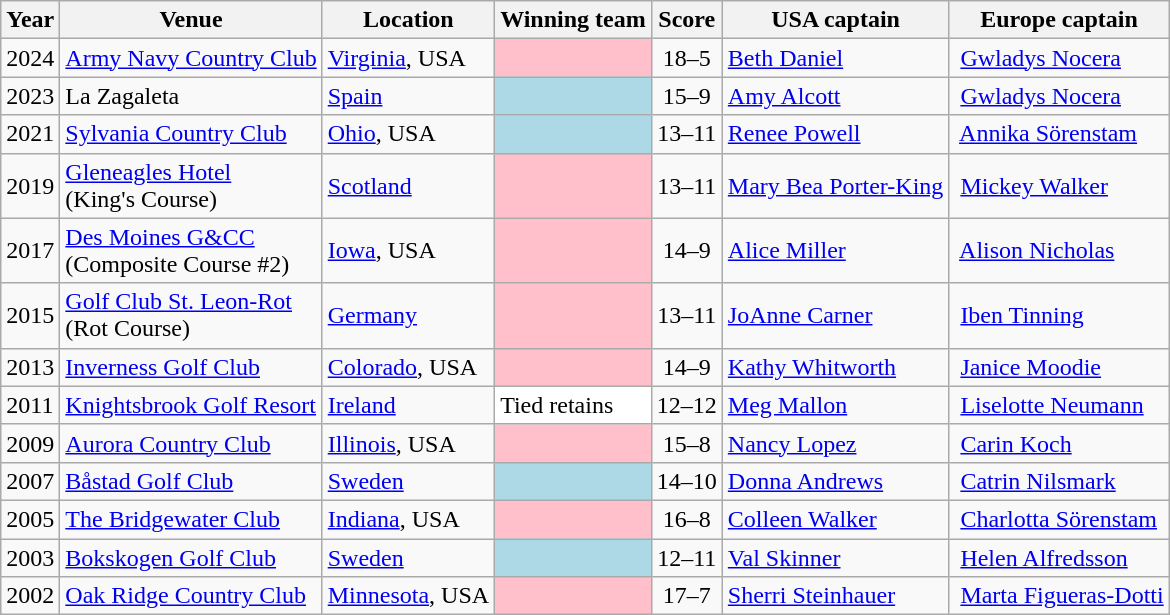<table class="wikitable">
<tr>
<th>Year</th>
<th>Venue</th>
<th>Location</th>
<th>Winning team</th>
<th>Score</th>
<th>USA captain</th>
<th>Europe captain</th>
</tr>
<tr>
<td>2024</td>
<td><a href='#'>Army Navy Country Club</a></td>
<td><a href='#'>Virginia</a>, USA</td>
<td style="background:pink"></td>
<td align=center>18–5</td>
<td><a href='#'>Beth Daniel</a></td>
<td> <a href='#'>Gwladys Nocera</a></td>
</tr>
<tr>
<td>2023</td>
<td>La Zagaleta</td>
<td><a href='#'>Spain</a></td>
<td style="background:lightblue"></td>
<td align=center>15–9</td>
<td><a href='#'>Amy Alcott</a></td>
<td> <a href='#'>Gwladys Nocera</a></td>
</tr>
<tr>
<td>2021</td>
<td><a href='#'>Sylvania Country Club</a></td>
<td><a href='#'>Ohio</a>, USA</td>
<td style="background:lightblue"></td>
<td align=center>13–11</td>
<td><a href='#'>Renee Powell</a></td>
<td> <a href='#'>Annika Sörenstam</a></td>
</tr>
<tr>
<td>2019</td>
<td><a href='#'>Gleneagles Hotel</a><br>(King's Course)</td>
<td><a href='#'>Scotland</a></td>
<td style="background:pink"></td>
<td align=center>13–11</td>
<td><a href='#'>Mary Bea Porter-King</a></td>
<td> <a href='#'>Mickey Walker</a></td>
</tr>
<tr>
<td>2017</td>
<td><a href='#'>Des Moines G&CC</a><br>(Composite Course #2)</td>
<td><a href='#'>Iowa</a>, USA</td>
<td style="background:pink"></td>
<td align=center>14–9</td>
<td><a href='#'>Alice Miller</a></td>
<td> <a href='#'>Alison Nicholas</a></td>
</tr>
<tr>
<td>2015</td>
<td><a href='#'>Golf Club St. Leon-Rot</a><br>(Rot Course)</td>
<td><a href='#'>Germany</a></td>
<td style="background:pink"></td>
<td align=center>13–11</td>
<td><a href='#'>JoAnne Carner</a></td>
<td> <a href='#'>Iben Tinning</a></td>
</tr>
<tr>
<td>2013</td>
<td><a href='#'>Inverness Golf Club</a></td>
<td><a href='#'>Colorado</a>, USA</td>
<td style="background:pink"></td>
<td align=center>14–9</td>
<td><a href='#'>Kathy Whitworth</a></td>
<td> <a href='#'>Janice Moodie</a></td>
</tr>
<tr>
<td>2011</td>
<td><a href='#'>Knightsbrook Golf Resort</a></td>
<td><a href='#'>Ireland</a></td>
<td style="background:white">Tied  retains</td>
<td align="center">12–12</td>
<td><a href='#'>Meg Mallon</a></td>
<td> <a href='#'>Liselotte Neumann</a></td>
</tr>
<tr>
<td>2009</td>
<td><a href='#'>Aurora Country Club</a></td>
<td><a href='#'>Illinois</a>, USA</td>
<td style="background:pink"></td>
<td align="center">15–8</td>
<td><a href='#'>Nancy Lopez</a></td>
<td> <a href='#'>Carin Koch</a></td>
</tr>
<tr>
<td>2007</td>
<td><a href='#'>Båstad Golf Club</a></td>
<td><a href='#'>Sweden</a></td>
<td style="background:lightblue"></td>
<td align="center">14–10</td>
<td><a href='#'>Donna Andrews</a></td>
<td> <a href='#'>Catrin Nilsmark</a></td>
</tr>
<tr>
<td>2005</td>
<td><a href='#'>The Bridgewater Club</a></td>
<td><a href='#'>Indiana</a>, USA</td>
<td style="background:pink"></td>
<td align="center">16–8</td>
<td><a href='#'>Colleen Walker</a></td>
<td> <a href='#'>Charlotta Sörenstam</a></td>
</tr>
<tr>
<td>2003</td>
<td><a href='#'>Bokskogen Golf Club</a></td>
<td><a href='#'>Sweden</a></td>
<td style="background:lightblue"></td>
<td align="center">12–11</td>
<td><a href='#'>Val Skinner</a></td>
<td> <a href='#'>Helen Alfredsson</a></td>
</tr>
<tr>
<td>2002</td>
<td><a href='#'>Oak Ridge Country Club</a></td>
<td><a href='#'>Minnesota</a>, USA</td>
<td style="background:pink"></td>
<td align="center">17–7</td>
<td><a href='#'>Sherri Steinhauer</a></td>
<td> <a href='#'>Marta Figueras-Dotti</a></td>
</tr>
</table>
